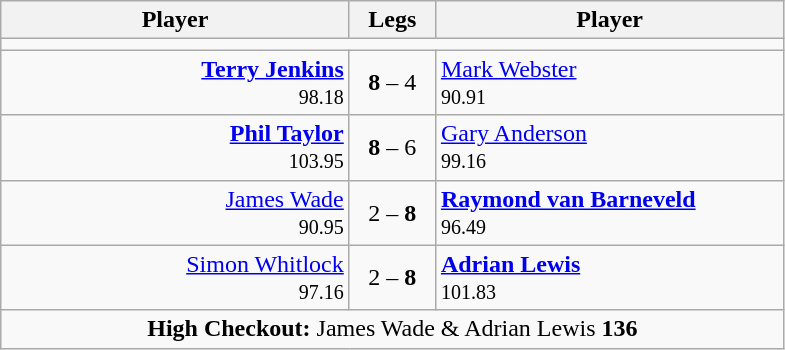<table class=wikitable style="text-align:center">
<tr>
<th width=225>Player</th>
<th width=50>Legs</th>
<th width=225>Player</th>
</tr>
<tr align=center>
<td colspan="3"></td>
</tr>
<tr align=left>
<td align=right><strong><a href='#'>Terry Jenkins</a></strong>  <br> <small><span>98.18</span></small></td>
<td align=center><strong>8</strong> – 4</td>
<td> <a href='#'>Mark Webster</a> <br> <small><span>90.91</span></small></td>
</tr>
<tr align=left>
<td align=right><strong><a href='#'>Phil Taylor</a></strong>  <br> <small><span>103.95</span></small></td>
<td align=center><strong>8</strong> – 6</td>
<td> <a href='#'>Gary Anderson</a> <br> <small><span>99.16</span></small></td>
</tr>
<tr align=left>
<td align=right><a href='#'>James Wade</a>  <br> <small><span>90.95</span></small></td>
<td align=center>2 – <strong>8</strong></td>
<td> <strong><a href='#'>Raymond van Barneveld</a></strong> <br> <small><span>96.49</span></small></td>
</tr>
<tr align=left>
<td align=right><a href='#'>Simon Whitlock</a>  <br> <small><span>97.16</span></small></td>
<td align=center>2 – <strong>8</strong></td>
<td> <strong><a href='#'>Adrian Lewis</a></strong> <br> <small><span>101.83</span></small></td>
</tr>
<tr align=center>
<td colspan="3"><strong>High Checkout:</strong> James Wade & Adrian Lewis <strong>136</strong></td>
</tr>
</table>
